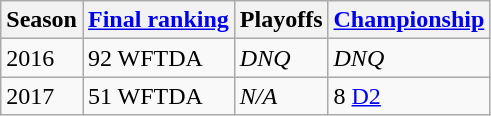<table class="wikitable sortable">
<tr>
<th>Season</th>
<th><a href='#'>Final ranking</a></th>
<th>Playoffs</th>
<th><a href='#'>Championship</a></th>
</tr>
<tr>
<td>2016</td>
<td>92 WFTDA</td>
<td><em>DNQ</em></td>
<td><em>DNQ</em></td>
</tr>
<tr>
<td>2017</td>
<td>51 WFTDA</td>
<td><em>N/A</em></td>
<td>8 <a href='#'>D2</a></td>
</tr>
</table>
